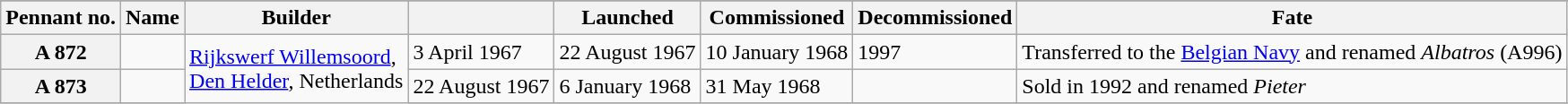<table class="wikitable plainrowheaders">
<tr>
</tr>
<tr>
<th scope="col">Pennant no.</th>
<th scope="col">Name</th>
<th scope="col">Builder</th>
<th scope="col"></th>
<th scope="col">Launched</th>
<th scope="col">Commissioned</th>
<th scope="col">Decommissioned</th>
<th scope="col">Fate</th>
</tr>
<tr>
<th scope="row">A 872</th>
<td></td>
<td rowspan=15 align=left><a href='#'>Rijkswerf Willemsoord</a>,<br> <a href='#'>Den Helder</a>, Netherlands</td>
<td>3 April 1967</td>
<td>22 August 1967</td>
<td>10 January 1968</td>
<td>1997</td>
<td>Transferred to the <a href='#'>Belgian Navy</a> and renamed <em>Albatros</em> (A996)</td>
</tr>
<tr>
<th scope="row">A 873</th>
<td></td>
<td>22 August 1967</td>
<td>6 January 1968</td>
<td>31 May 1968</td>
<td></td>
<td>Sold in 1992 and renamed <em>Pieter</em></td>
</tr>
<tr>
</tr>
</table>
